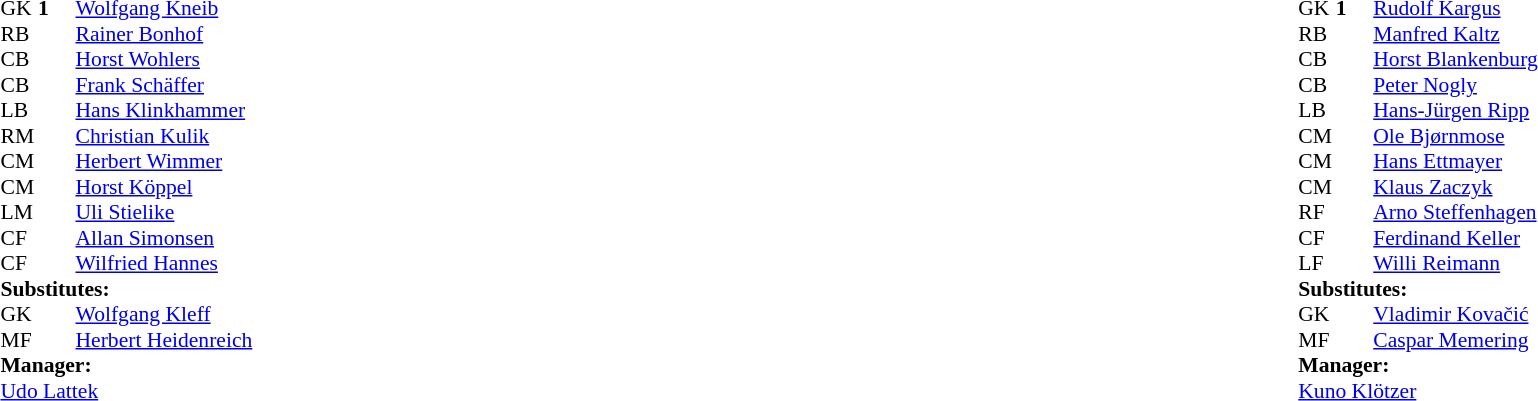<table width="100%">
<tr>
<td valign="top" width="40%"><br><table style="font-size:90%" cellspacing="0" cellpadding="0">
<tr>
<th width=25></th>
<th width=25></th>
</tr>
<tr>
<td>GK</td>
<td><strong>1</strong></td>
<td> <a href='#'>Wolfgang Kneib</a></td>
<td></td>
<td></td>
</tr>
<tr>
<td>RB</td>
<td></td>
<td> <a href='#'>Rainer Bonhof</a></td>
</tr>
<tr>
<td>CB</td>
<td></td>
<td> <a href='#'>Horst Wohlers</a></td>
</tr>
<tr>
<td>CB</td>
<td></td>
<td> <a href='#'>Frank Schäffer</a></td>
</tr>
<tr>
<td>LB</td>
<td></td>
<td> <a href='#'>Hans Klinkhammer</a></td>
</tr>
<tr>
<td>RM</td>
<td></td>
<td> <a href='#'>Christian Kulik</a></td>
</tr>
<tr>
<td>CM</td>
<td></td>
<td> <a href='#'>Herbert Wimmer</a></td>
<td></td>
<td></td>
</tr>
<tr>
<td>CM</td>
<td></td>
<td> <a href='#'>Horst Köppel</a></td>
</tr>
<tr>
<td>LM</td>
<td></td>
<td> <a href='#'>Uli Stielike</a></td>
</tr>
<tr>
<td>CF</td>
<td></td>
<td> <a href='#'>Allan Simonsen</a></td>
</tr>
<tr>
<td>CF</td>
<td></td>
<td> <a href='#'>Wilfried Hannes</a></td>
</tr>
<tr>
<td colspan=3><strong>Substitutes:</strong></td>
</tr>
<tr>
<td>GK</td>
<td></td>
<td> <a href='#'>Wolfgang Kleff</a></td>
<td></td>
<td></td>
</tr>
<tr>
<td>MF</td>
<td></td>
<td> <a href='#'>Herbert Heidenreich</a></td>
<td></td>
<td></td>
</tr>
<tr>
<td colspan=3><strong>Manager:</strong></td>
</tr>
<tr>
<td colspan=3> <a href='#'>Udo Lattek</a></td>
</tr>
</table>
</td>
<td valign="top"></td>
<td valign="top" width="50%"><br><table style="font-size:90%; margin:auto" cellspacing="0" cellpadding="0">
<tr>
<th width=25></th>
<th width=25></th>
</tr>
<tr>
<td>GK</td>
<td><strong>1</strong></td>
<td> <a href='#'>Rudolf Kargus</a></td>
<td></td>
<td></td>
</tr>
<tr>
<td>RB</td>
<td></td>
<td> <a href='#'>Manfred Kaltz</a></td>
</tr>
<tr>
<td>CB</td>
<td></td>
<td> <a href='#'>Horst Blankenburg</a></td>
<td></td>
<td></td>
</tr>
<tr>
<td>CB</td>
<td></td>
<td> <a href='#'>Peter Nogly</a></td>
</tr>
<tr>
<td>LB</td>
<td></td>
<td> <a href='#'>Hans-Jürgen Ripp</a></td>
</tr>
<tr>
<td>CM</td>
<td></td>
<td> <a href='#'>Ole Bjørnmose</a></td>
</tr>
<tr>
<td>CM</td>
<td></td>
<td> <a href='#'>Hans Ettmayer</a></td>
</tr>
<tr>
<td>CM</td>
<td></td>
<td> <a href='#'>Klaus Zaczyk</a></td>
</tr>
<tr>
<td>RF</td>
<td></td>
<td> <a href='#'>Arno Steffenhagen</a></td>
</tr>
<tr>
<td>CF</td>
<td></td>
<td> <a href='#'>Ferdinand Keller</a></td>
</tr>
<tr>
<td>LF</td>
<td></td>
<td> <a href='#'>Willi Reimann</a></td>
</tr>
<tr>
<td colspan=3><strong>Substitutes:</strong></td>
</tr>
<tr>
<td>GK</td>
<td></td>
<td> <a href='#'>Vladimir Kovačić</a></td>
<td></td>
<td></td>
</tr>
<tr>
<td>MF</td>
<td></td>
<td> <a href='#'>Caspar Memering</a></td>
<td></td>
<td></td>
</tr>
<tr>
<td colspan=3><strong>Manager:</strong></td>
</tr>
<tr>
<td colspan=3> <a href='#'>Kuno Klötzer</a></td>
</tr>
</table>
</td>
</tr>
</table>
